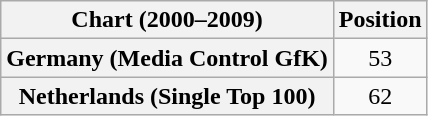<table class="wikitable plainrowheaders" style="text-align:center">
<tr>
<th>Chart (2000–2009)</th>
<th>Position</th>
</tr>
<tr>
<th scope="row">Germany (Media Control GfK)</th>
<td>53</td>
</tr>
<tr>
<th scope="row">Netherlands (Single Top 100)</th>
<td>62</td>
</tr>
</table>
